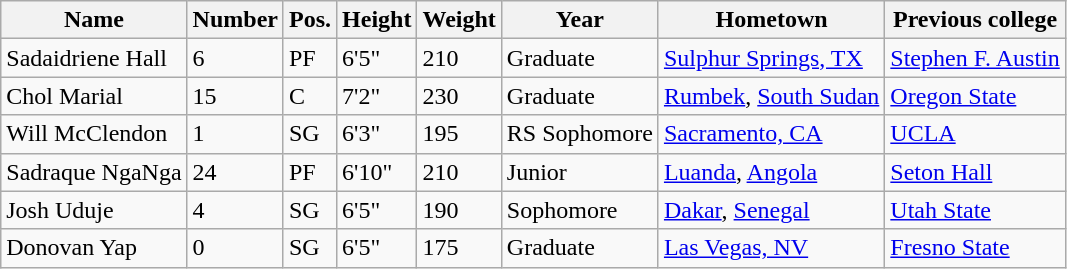<table class="wikitable sortable" border="1">
<tr>
<th>Name</th>
<th>Number</th>
<th>Pos.</th>
<th>Height</th>
<th>Weight</th>
<th>Year</th>
<th>Hometown</th>
<th class="unsortable">Previous college</th>
</tr>
<tr>
<td>Sadaidriene Hall</td>
<td>6</td>
<td>PF</td>
<td>6'5"</td>
<td>210</td>
<td>Graduate</td>
<td><a href='#'>Sulphur Springs, TX</a></td>
<td><a href='#'>Stephen F. Austin</a></td>
</tr>
<tr>
<td>Chol Marial</td>
<td>15</td>
<td>C</td>
<td>7'2"</td>
<td>230</td>
<td>Graduate</td>
<td><a href='#'>Rumbek</a>, <a href='#'>South Sudan</a></td>
<td><a href='#'>Oregon State</a></td>
</tr>
<tr>
<td>Will McClendon</td>
<td>1</td>
<td>SG</td>
<td>6'3"</td>
<td>195</td>
<td>RS Sophomore</td>
<td><a href='#'>Sacramento, CA</a></td>
<td><a href='#'>UCLA</a></td>
</tr>
<tr>
<td>Sadraque NgaNga</td>
<td>24</td>
<td>PF</td>
<td>6'10"</td>
<td>210</td>
<td>Junior</td>
<td><a href='#'>Luanda</a>, <a href='#'>Angola</a></td>
<td><a href='#'>Seton Hall</a></td>
</tr>
<tr>
<td>Josh Uduje</td>
<td>4</td>
<td>SG</td>
<td>6'5"</td>
<td>190</td>
<td>Sophomore</td>
<td><a href='#'>Dakar</a>, <a href='#'>Senegal</a></td>
<td><a href='#'>Utah State</a></td>
</tr>
<tr>
<td>Donovan Yap</td>
<td>0</td>
<td>SG</td>
<td>6'5"</td>
<td>175</td>
<td>Graduate</td>
<td><a href='#'>Las Vegas, NV</a></td>
<td><a href='#'>Fresno State</a></td>
</tr>
</table>
